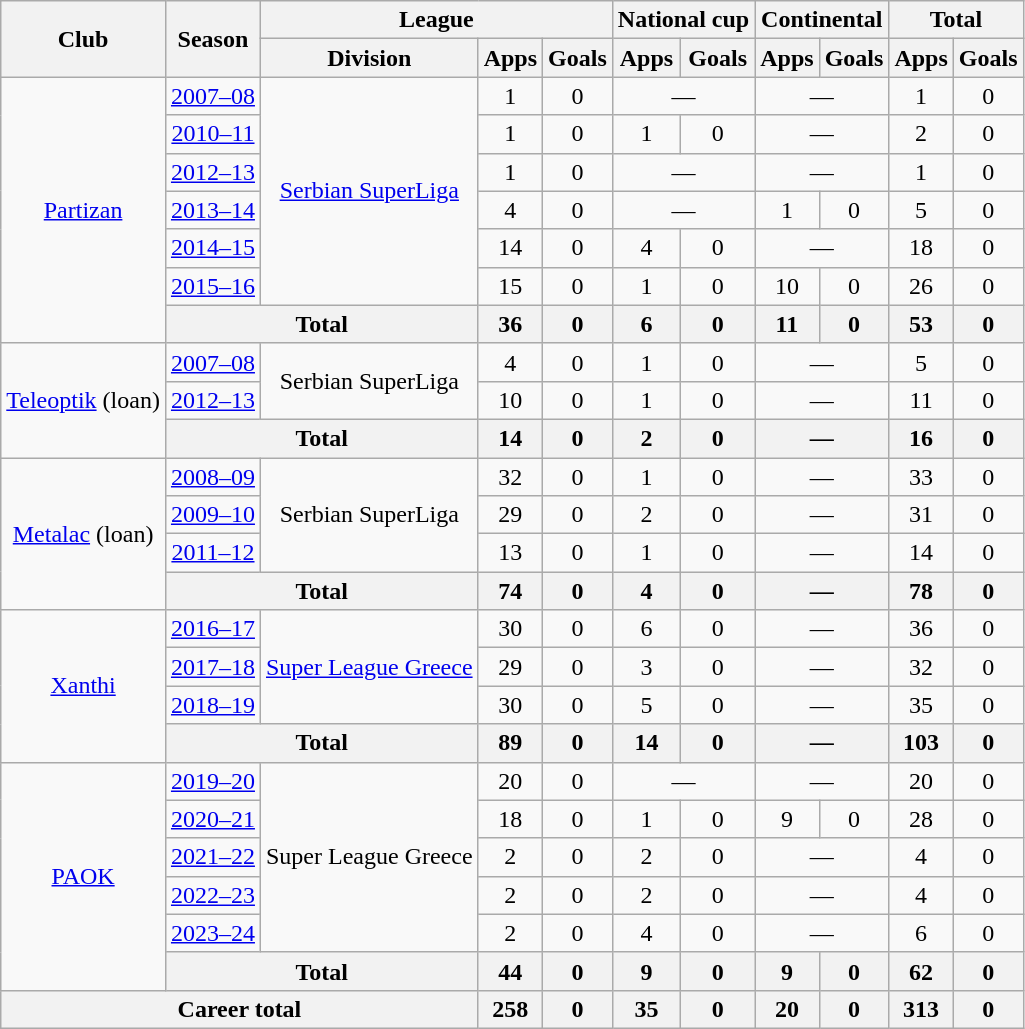<table class="wikitable" style="text-align:center">
<tr>
<th rowspan="2">Club</th>
<th rowspan="2">Season</th>
<th colspan="3">League</th>
<th colspan="2">National cup</th>
<th colspan="2">Continental</th>
<th colspan="2">Total</th>
</tr>
<tr>
<th>Division</th>
<th>Apps</th>
<th>Goals</th>
<th>Apps</th>
<th>Goals</th>
<th>Apps</th>
<th>Goals</th>
<th>Apps</th>
<th>Goals</th>
</tr>
<tr>
<td rowspan="7"><a href='#'>Partizan</a></td>
<td><a href='#'>2007–08</a></td>
<td rowspan="6"><a href='#'>Serbian SuperLiga</a></td>
<td>1</td>
<td>0</td>
<td colspan="2">—</td>
<td colspan="2">—</td>
<td>1</td>
<td>0</td>
</tr>
<tr>
<td><a href='#'>2010–11</a></td>
<td>1</td>
<td>0</td>
<td>1</td>
<td>0</td>
<td colspan="2">—</td>
<td>2</td>
<td>0</td>
</tr>
<tr>
<td><a href='#'>2012–13</a></td>
<td>1</td>
<td>0</td>
<td colspan="2">—</td>
<td colspan="2">—</td>
<td>1</td>
<td>0</td>
</tr>
<tr>
<td><a href='#'>2013–14</a></td>
<td>4</td>
<td>0</td>
<td colspan="2">—</td>
<td>1</td>
<td>0</td>
<td>5</td>
<td>0</td>
</tr>
<tr>
<td><a href='#'>2014–15</a></td>
<td>14</td>
<td>0</td>
<td>4</td>
<td>0</td>
<td colspan="2">—</td>
<td>18</td>
<td>0</td>
</tr>
<tr>
<td><a href='#'>2015–16</a></td>
<td>15</td>
<td>0</td>
<td>1</td>
<td>0</td>
<td>10</td>
<td>0</td>
<td>26</td>
<td>0</td>
</tr>
<tr>
<th colspan="2">Total</th>
<th>36</th>
<th>0</th>
<th>6</th>
<th>0</th>
<th>11</th>
<th>0</th>
<th>53</th>
<th>0</th>
</tr>
<tr>
<td rowspan="3"><a href='#'>Teleoptik</a> (loan)</td>
<td><a href='#'>2007–08</a></td>
<td rowspan="2">Serbian SuperLiga</td>
<td>4</td>
<td>0</td>
<td>1</td>
<td>0</td>
<td colspan="2">—</td>
<td>5</td>
<td>0</td>
</tr>
<tr>
<td><a href='#'>2012–13</a></td>
<td>10</td>
<td>0</td>
<td>1</td>
<td>0</td>
<td colspan="2">—</td>
<td>11</td>
<td>0</td>
</tr>
<tr>
<th colspan="2">Total</th>
<th>14</th>
<th>0</th>
<th>2</th>
<th>0</th>
<th colspan="2">—</th>
<th>16</th>
<th>0</th>
</tr>
<tr>
<td rowspan="4"><a href='#'>Metalac</a> (loan)</td>
<td><a href='#'>2008–09</a></td>
<td rowspan="3">Serbian SuperLiga</td>
<td>32</td>
<td>0</td>
<td>1</td>
<td>0</td>
<td colspan="2">—</td>
<td>33</td>
<td>0</td>
</tr>
<tr>
<td><a href='#'>2009–10</a></td>
<td>29</td>
<td>0</td>
<td>2</td>
<td>0</td>
<td colspan="2">—</td>
<td>31</td>
<td>0</td>
</tr>
<tr>
<td><a href='#'>2011–12</a></td>
<td>13</td>
<td>0</td>
<td>1</td>
<td>0</td>
<td colspan="2">—</td>
<td>14</td>
<td>0</td>
</tr>
<tr>
<th colspan="2">Total</th>
<th>74</th>
<th>0</th>
<th>4</th>
<th>0</th>
<th colspan="2">—</th>
<th>78</th>
<th>0</th>
</tr>
<tr>
<td rowspan="4"><a href='#'>Xanthi</a></td>
<td><a href='#'>2016–17</a></td>
<td rowspan="3"><a href='#'>Super League Greece</a></td>
<td>30</td>
<td>0</td>
<td>6</td>
<td>0</td>
<td colspan="2">—</td>
<td>36</td>
<td>0</td>
</tr>
<tr>
<td><a href='#'>2017–18</a></td>
<td>29</td>
<td>0</td>
<td>3</td>
<td>0</td>
<td colspan="2">—</td>
<td>32</td>
<td>0</td>
</tr>
<tr>
<td><a href='#'>2018–19</a></td>
<td>30</td>
<td>0</td>
<td>5</td>
<td>0</td>
<td colspan="2">—</td>
<td>35</td>
<td>0</td>
</tr>
<tr>
<th colspan="2">Total</th>
<th>89</th>
<th>0</th>
<th>14</th>
<th>0</th>
<th colspan="2">—</th>
<th>103</th>
<th>0</th>
</tr>
<tr>
<td rowspan="6"><a href='#'>PAOK</a></td>
<td><a href='#'>2019–20</a></td>
<td rowspan="5">Super League Greece</td>
<td>20</td>
<td>0</td>
<td colspan="2">—</td>
<td colspan="2">—</td>
<td>20</td>
<td>0</td>
</tr>
<tr>
<td><a href='#'>2020–21</a></td>
<td>18</td>
<td>0</td>
<td>1</td>
<td>0</td>
<td>9</td>
<td>0</td>
<td>28</td>
<td>0</td>
</tr>
<tr>
<td><a href='#'>2021–22</a></td>
<td>2</td>
<td>0</td>
<td>2</td>
<td>0</td>
<td colspan="2">—</td>
<td>4</td>
<td>0</td>
</tr>
<tr>
<td><a href='#'>2022–23</a></td>
<td>2</td>
<td>0</td>
<td>2</td>
<td>0</td>
<td colspan="2">—</td>
<td>4</td>
<td>0</td>
</tr>
<tr>
<td><a href='#'>2023–24</a></td>
<td>2</td>
<td>0</td>
<td>4</td>
<td>0</td>
<td colspan="2">—</td>
<td>6</td>
<td>0</td>
</tr>
<tr>
<th colspan="2">Total</th>
<th>44</th>
<th>0</th>
<th>9</th>
<th>0</th>
<th>9</th>
<th>0</th>
<th>62</th>
<th>0</th>
</tr>
<tr>
<th colspan="3">Career total</th>
<th>258</th>
<th>0</th>
<th>35</th>
<th>0</th>
<th>20</th>
<th>0</th>
<th>313</th>
<th>0</th>
</tr>
</table>
